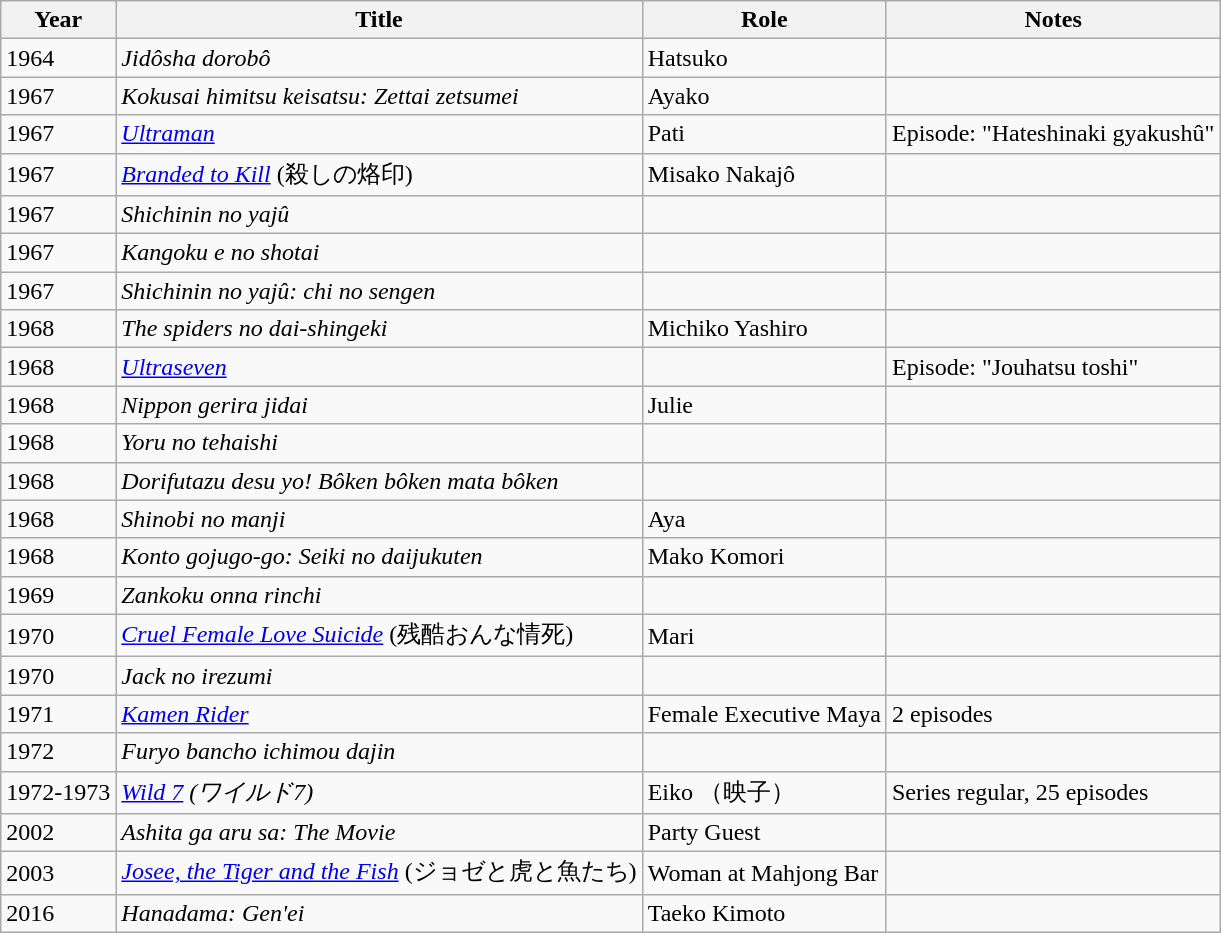<table class="wikitable">
<tr>
<th>Year</th>
<th>Title</th>
<th>Role</th>
<th>Notes</th>
</tr>
<tr>
<td>1964</td>
<td><em>Jidôsha dorobô</em></td>
<td>Hatsuko</td>
<td></td>
</tr>
<tr>
<td>1967</td>
<td><em>Kokusai himitsu keisatsu: Zettai zetsumei</em></td>
<td>Ayako</td>
<td></td>
</tr>
<tr>
<td>1967</td>
<td><em><a href='#'>Ultraman</a></em></td>
<td>Pati</td>
<td>Episode: "Hateshinaki gyakushû"</td>
</tr>
<tr>
<td>1967</td>
<td><em><a href='#'>Branded to Kill</a></em> (殺しの烙印)</td>
<td>Misako Nakajô</td>
<td></td>
</tr>
<tr>
<td>1967</td>
<td><em>Shichinin no yajû</em></td>
<td></td>
<td></td>
</tr>
<tr>
<td>1967</td>
<td><em>Kangoku e no shotai</em></td>
<td></td>
<td></td>
</tr>
<tr>
<td>1967</td>
<td><em>Shichinin no yajû: chi no sengen</em></td>
<td></td>
<td></td>
</tr>
<tr>
<td>1968</td>
<td><em>The spiders no dai-shingeki</em></td>
<td>Michiko Yashiro</td>
<td></td>
</tr>
<tr>
<td>1968</td>
<td><em><a href='#'>Ultraseven</a></em></td>
<td></td>
<td>Episode: "Jouhatsu toshi"</td>
</tr>
<tr>
<td>1968</td>
<td><em>Nippon gerira jidai</em></td>
<td>Julie</td>
<td></td>
</tr>
<tr>
<td>1968</td>
<td><em>Yoru no tehaishi</em></td>
<td></td>
<td></td>
</tr>
<tr>
<td>1968</td>
<td><em>Dorifutazu desu yo! Bôken bôken mata bôken</em></td>
<td></td>
<td></td>
</tr>
<tr>
<td>1968</td>
<td><em>Shinobi no manji</em></td>
<td>Aya</td>
<td></td>
</tr>
<tr>
<td>1968</td>
<td><em>Konto gojugo-go: Seiki no daijukuten</em></td>
<td>Mako Komori</td>
<td></td>
</tr>
<tr>
<td>1969</td>
<td><em>Zankoku onna rinchi</em></td>
<td></td>
<td></td>
</tr>
<tr>
<td>1970</td>
<td><em><a href='#'>Cruel Female Love Suicide</a></em> (残酷おんな情死)</td>
<td>Mari</td>
<td></td>
</tr>
<tr>
<td>1970</td>
<td><em>Jack no irezumi</em></td>
<td></td>
<td></td>
</tr>
<tr>
<td>1971</td>
<td><em><a href='#'>Kamen Rider</a></em></td>
<td>Female Executive Maya</td>
<td>2 episodes</td>
</tr>
<tr>
<td>1972</td>
<td><em>Furyo bancho ichimou dajin</em></td>
<td></td>
<td></td>
</tr>
<tr>
<td>1972-1973</td>
<td><em><a href='#'>Wild 7</a> (ワイルド7)</em></td>
<td>Eiko （映子）</td>
<td>Series regular, 25 episodes</td>
</tr>
<tr>
<td>2002</td>
<td><em>Ashita ga aru sa: The Movie</em></td>
<td>Party Guest</td>
<td></td>
</tr>
<tr>
<td>2003</td>
<td><em><a href='#'>Josee, the Tiger and the Fish</a></em> (ジョゼと虎と魚たち)</td>
<td>Woman at Mahjong Bar</td>
<td></td>
</tr>
<tr>
<td>2016</td>
<td><em>Hanadama: Gen'ei</em></td>
<td>Taeko Kimoto</td>
<td></td>
</tr>
</table>
